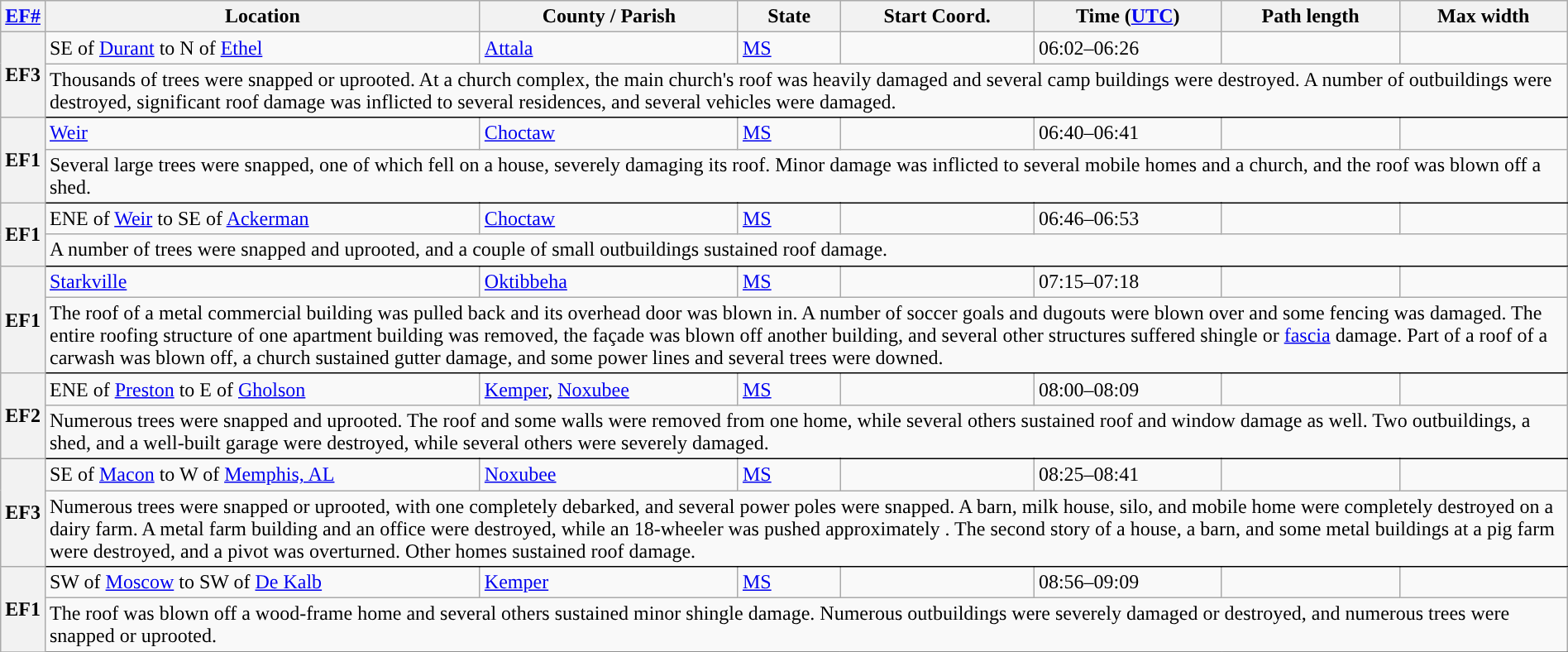<table class="wikitable sortable" style="width:100%;">
<tr>
<th scope="col" width="2%" align="center"><a href='#'>EF#</a></th>
<th scope="col" align="center" class="unsortable">Location</th>
<th scope="col" align="center" class="unsortable">County / Parish</th>
<th scope="col" align="center">State</th>
<th scope="col" align="center">Start Coord.</th>
<th scope="col" align="center">Time (<a href='#'>UTC</a>)</th>
<th scope="col" align="center">Path length</th>
<th scope="col" align="center">Max width</th>
</tr>
<tr>
<th scope="row" rowspan="2" style="background-color:#">EF3</th>
<td>SE of <a href='#'>Durant</a> to N of <a href='#'>Ethel</a></td>
<td><a href='#'>Attala</a></td>
<td><a href='#'>MS</a></td>
<td></td>
<td>06:02–06:26</td>
<td></td>
<td></td>
</tr>
<tr class="expand-child">
<td colspan="8" style=" border-bottom: 1px solid black;">Thousands of trees were snapped or uprooted. At a church complex, the main church's roof was heavily damaged and several camp buildings were destroyed. A number of outbuildings were destroyed, significant roof damage was inflicted to several residences, and several vehicles were damaged.</td>
</tr>
<tr>
<th scope="row" rowspan="2" style="background-color:#">EF1</th>
<td><a href='#'>Weir</a></td>
<td><a href='#'>Choctaw</a></td>
<td><a href='#'>MS</a></td>
<td></td>
<td>06:40–06:41</td>
<td></td>
<td></td>
</tr>
<tr class="expand-child">
<td colspan="8" style=" border-bottom: 1px solid black;">Several large trees were snapped, one of which fell on a house, severely damaging its roof. Minor damage was inflicted to several mobile homes and a church, and the roof was blown off a shed.</td>
</tr>
<tr>
<th scope="row" rowspan="2" style="background-color:#">EF1</th>
<td>ENE of <a href='#'>Weir</a> to SE of <a href='#'>Ackerman</a></td>
<td><a href='#'>Choctaw</a></td>
<td><a href='#'>MS</a></td>
<td></td>
<td>06:46–06:53</td>
<td></td>
<td></td>
</tr>
<tr class="expand-child">
<td colspan="8" style=" border-bottom: 1px solid black;">A number of trees were snapped and uprooted, and a couple of small outbuildings sustained roof damage.</td>
</tr>
<tr>
<th scope="row" rowspan="2" style="background-color:#">EF1</th>
<td><a href='#'>Starkville</a></td>
<td><a href='#'>Oktibbeha</a></td>
<td><a href='#'>MS</a></td>
<td></td>
<td>07:15–07:18</td>
<td></td>
<td></td>
</tr>
<tr class="expand-child">
<td colspan="8" style=" border-bottom: 1px solid black;">The roof of a metal commercial building was pulled back and its overhead door was blown in. A number of soccer goals and dugouts were blown over and some fencing was damaged. The entire roofing structure of one apartment building was removed, the façade was blown off another building, and several other structures suffered shingle or <a href='#'>fascia</a> damage. Part of a roof of a carwash was blown off, a church sustained gutter damage, and some power lines and several trees were downed.</td>
</tr>
<tr>
<th scope="row" rowspan="2" style="background-color:#">EF2</th>
<td>ENE of <a href='#'>Preston</a> to E of <a href='#'>Gholson</a></td>
<td><a href='#'>Kemper</a>, <a href='#'>Noxubee</a></td>
<td><a href='#'>MS</a></td>
<td></td>
<td>08:00–08:09</td>
<td></td>
<td></td>
</tr>
<tr class="expand-child">
<td colspan="8" style=" border-bottom: 1px solid black;">Numerous trees were snapped and uprooted. The roof and some walls were removed from one home, while several others sustained roof and window damage as well. Two outbuildings, a shed, and a well-built garage were destroyed, while several others were severely damaged.</td>
</tr>
<tr>
<th scope="row" rowspan="2" style="background-color:#">EF3</th>
<td>SE of <a href='#'>Macon</a> to W of <a href='#'>Memphis, AL</a></td>
<td><a href='#'>Noxubee</a></td>
<td><a href='#'>MS</a></td>
<td></td>
<td>08:25–08:41</td>
<td></td>
<td></td>
</tr>
<tr class="expand-child">
<td colspan="8" style=" border-bottom: 1px solid black;">Numerous trees were snapped or uprooted, with one completely debarked, and several power poles were snapped. A barn, milk house, silo, and mobile home were completely destroyed on a dairy farm. A metal farm building and an office were destroyed, while an 18-wheeler was pushed approximately . The second story of a house, a barn, and some metal buildings at a pig farm were destroyed, and a pivot was overturned. Other homes sustained roof damage.</td>
</tr>
<tr>
<th scope="row" rowspan="2" style="background-color:#">EF1</th>
<td>SW of <a href='#'>Moscow</a> to SW of <a href='#'>De Kalb</a></td>
<td><a href='#'>Kemper</a></td>
<td><a href='#'>MS</a></td>
<td></td>
<td>08:56–09:09</td>
<td></td>
<td></td>
</tr>
<tr class="expand-child">
<td colspan="8" style=" border-bottom: 1px solid black;">The roof was blown off a wood-frame home and several others sustained minor shingle damage. Numerous outbuildings were severely damaged or destroyed, and numerous trees were snapped or uprooted.</td>
</tr>
<tr>
</tr>
</table>
